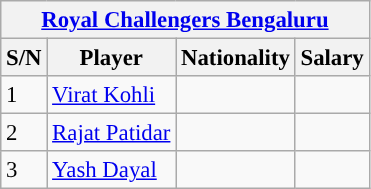<table class="wikitable" style="font-size:95%;">
<tr>
<th scope="colgroup" colspan="4" style="background:#"><a href='#'><span>Royal Challengers Bengaluru</span></a></th>
</tr>
<tr>
<th scope="col">S/N</th>
<th scope="col">Player</th>
<th scope="col">Nationality</th>
<th scope="col">Salary</th>
</tr>
<tr>
<td>1</td>
<td><a href='#'>Virat Kohli</a></td>
<td></td>
<td></td>
</tr>
<tr>
<td>2</td>
<td><a href='#'>Rajat Patidar</a></td>
<td></td>
<td></td>
</tr>
<tr>
<td>3</td>
<td><a href='#'>Yash Dayal</a></td>
<td></td>
<td></td>
</tr>
</table>
